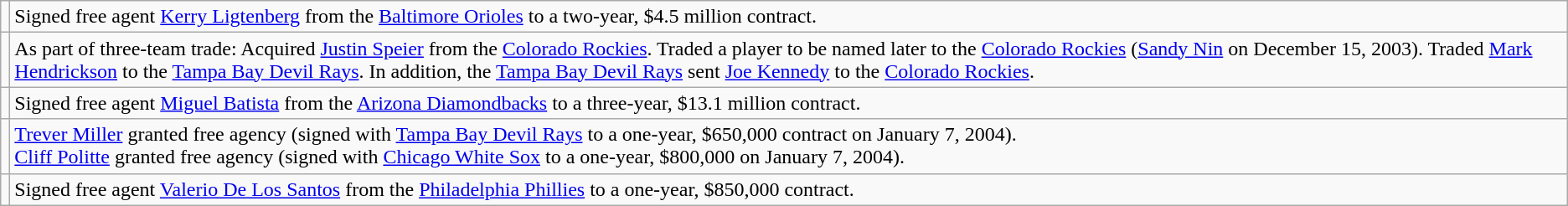<table class="wikitable">
<tr>
<td></td>
<td>Signed free agent <a href='#'>Kerry Ligtenberg</a> from the <a href='#'>Baltimore Orioles</a> to a two-year, $4.5 million contract.</td>
</tr>
<tr>
<td></td>
<td>As part of three-team trade: Acquired <a href='#'>Justin Speier</a> from the <a href='#'>Colorado Rockies</a>. Traded a player to be named later to the <a href='#'>Colorado Rockies</a> (<a href='#'>Sandy Nin</a> on December 15, 2003). Traded <a href='#'>Mark Hendrickson</a> to the <a href='#'>Tampa Bay Devil Rays</a>. In addition, the <a href='#'>Tampa Bay Devil Rays</a> sent <a href='#'>Joe Kennedy</a> to the <a href='#'>Colorado Rockies</a>.</td>
</tr>
<tr>
<td></td>
<td>Signed free agent <a href='#'>Miguel Batista</a> from the <a href='#'>Arizona Diamondbacks</a> to a three-year, $13.1 million contract.</td>
</tr>
<tr>
<td></td>
<td><a href='#'>Trever Miller</a> granted free agency (signed with <a href='#'>Tampa Bay Devil Rays</a> to a one-year, $650,000 contract on January 7, 2004). <br><a href='#'>Cliff Politte</a> granted free agency (signed with <a href='#'>Chicago White Sox</a> to a one-year, $800,000 on January 7, 2004).</td>
</tr>
<tr>
<td></td>
<td>Signed free agent <a href='#'>Valerio De Los Santos</a> from the <a href='#'>Philadelphia Phillies</a> to a one-year, $850,000 contract.</td>
</tr>
</table>
